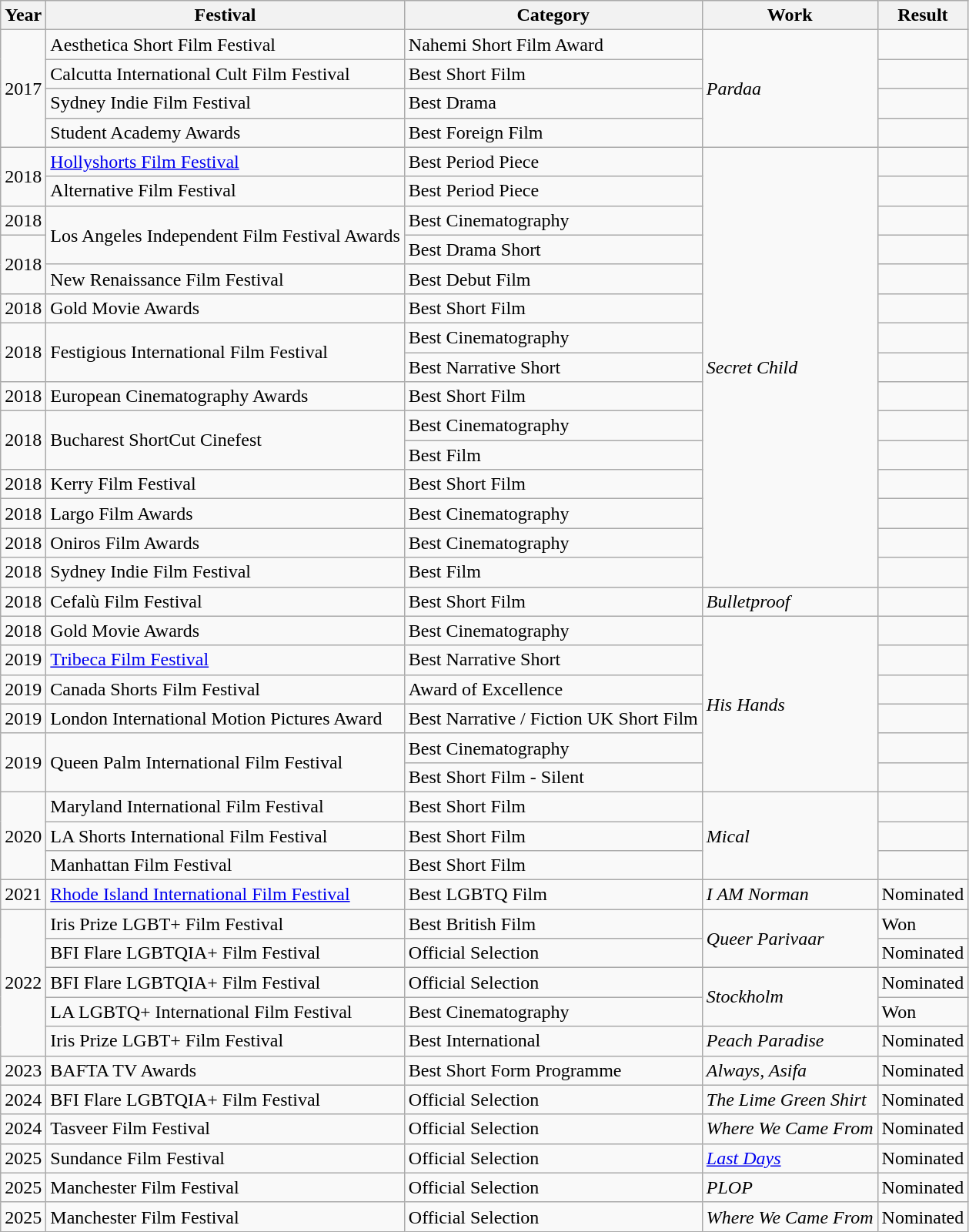<table class="wikitable sortable">
<tr>
<th>Year</th>
<th>Festival</th>
<th>Category</th>
<th>Work</th>
<th>Result</th>
</tr>
<tr>
<td rowspan="4">2017</td>
<td>Aesthetica Short Film Festival</td>
<td>Nahemi Short Film Award</td>
<td rowspan="4"><em>Pardaa</em></td>
<td></td>
</tr>
<tr>
<td>Calcutta International Cult Film Festival</td>
<td>Best Short Film</td>
<td></td>
</tr>
<tr>
<td>Sydney Indie Film Festival</td>
<td>Best Drama</td>
<td></td>
</tr>
<tr>
<td>Student Academy Awards</td>
<td>Best Foreign Film</td>
<td></td>
</tr>
<tr>
<td rowspan="2">2018</td>
<td><a href='#'>Hollyshorts Film Festival</a></td>
<td>Best Period Piece</td>
<td rowspan="15"><em>Secret Child</em></td>
<td></td>
</tr>
<tr>
<td>Alternative Film Festival</td>
<td>Best Period Piece</td>
<td></td>
</tr>
<tr>
<td>2018</td>
<td rowspan="2">Los Angeles Independent Film Festival Awards</td>
<td>Best Cinematography</td>
<td></td>
</tr>
<tr>
<td rowspan="2">2018</td>
<td>Best Drama Short</td>
<td></td>
</tr>
<tr>
<td>New Renaissance Film Festival</td>
<td>Best Debut Film</td>
<td></td>
</tr>
<tr>
<td>2018</td>
<td>Gold Movie Awards</td>
<td>Best Short Film</td>
<td></td>
</tr>
<tr>
<td rowspan="2">2018</td>
<td rowspan="2">Festigious International Film Festival</td>
<td>Best Cinematography</td>
<td></td>
</tr>
<tr>
<td>Best Narrative Short</td>
<td></td>
</tr>
<tr>
<td>2018</td>
<td>European Cinematography Awards</td>
<td>Best Short Film</td>
<td></td>
</tr>
<tr>
<td rowspan="2">2018</td>
<td rowspan="2">Bucharest ShortCut Cinefest</td>
<td>Best Cinematography</td>
<td></td>
</tr>
<tr>
<td>Best Film</td>
<td></td>
</tr>
<tr>
<td>2018</td>
<td>Kerry Film Festival</td>
<td>Best Short Film</td>
<td></td>
</tr>
<tr>
<td>2018</td>
<td>Largo Film Awards</td>
<td>Best Cinematography</td>
<td></td>
</tr>
<tr>
<td>2018</td>
<td>Oniros Film Awards</td>
<td>Best Cinematography</td>
<td></td>
</tr>
<tr>
<td>2018</td>
<td>Sydney Indie Film Festival</td>
<td>Best Film</td>
<td></td>
</tr>
<tr>
<td>2018</td>
<td>Cefalù Film Festival</td>
<td>Best Short Film</td>
<td><em>Bulletproof</em></td>
<td></td>
</tr>
<tr>
<td>2018</td>
<td>Gold Movie Awards</td>
<td>Best Cinematography</td>
<td rowspan="6"><em>His Hands</em></td>
<td></td>
</tr>
<tr>
<td>2019</td>
<td><a href='#'>Tribeca Film Festival</a></td>
<td>Best Narrative Short</td>
<td></td>
</tr>
<tr>
<td>2019</td>
<td>Canada Shorts Film Festival</td>
<td>Award of Excellence</td>
<td></td>
</tr>
<tr>
<td>2019</td>
<td>London International Motion Pictures Award</td>
<td>Best Narrative / Fiction UK Short Film</td>
<td></td>
</tr>
<tr>
<td rowspan="2">2019</td>
<td rowspan="2">Queen Palm International Film Festival</td>
<td>Best Cinematography</td>
<td></td>
</tr>
<tr>
<td Best Short Film - Silent>Best Short Film - Silent</td>
<td></td>
</tr>
<tr>
<td rowspan="3">2020</td>
<td>Maryland International Film Festival</td>
<td>Best Short Film</td>
<td rowspan="3"><em>Mical</em></td>
<td></td>
</tr>
<tr>
<td>LA Shorts International Film Festival</td>
<td>Best Short Film</td>
<td></td>
</tr>
<tr>
<td>Manhattan Film Festival</td>
<td>Best Short Film</td>
<td></td>
</tr>
<tr>
<td>2021</td>
<td><a href='#'>Rhode Island International Film Festival</a></td>
<td>Best LGBTQ Film</td>
<td><em>I AM Norman</em></td>
<td>Nominated</td>
</tr>
<tr>
<td rowspan="5">2022</td>
<td>Iris Prize LGBT+ Film Festival</td>
<td>Best British Film</td>
<td rowspan="2"><em>Queer Parivaar</em></td>
<td>Won</td>
</tr>
<tr>
<td>BFI Flare LGBTQIA+ Film Festival</td>
<td>Official Selection</td>
<td>Nominated</td>
</tr>
<tr>
<td>BFI Flare LGBTQIA+ Film Festival</td>
<td>Official Selection</td>
<td rowspan="2"><em>Stockholm</em></td>
<td>Nominated</td>
</tr>
<tr>
<td>LA LGBTQ+ International Film Festival</td>
<td>Best Cinematography</td>
<td>Won</td>
</tr>
<tr>
<td>Iris Prize LGBT+ Film Festival</td>
<td>Best International</td>
<td><em>Peach Paradise</em></td>
<td>Nominated</td>
</tr>
<tr>
<td>2023</td>
<td>BAFTA TV Awards</td>
<td>Best Short Form Programme</td>
<td><em>Always, Asifa</em></td>
<td>Nominated</td>
</tr>
<tr>
<td>2024</td>
<td>BFI Flare LGBTQIA+ Film Festival</td>
<td>Official Selection</td>
<td><em>The Lime Green Shirt</em></td>
<td>Nominated</td>
</tr>
<tr>
<td>2024</td>
<td>Tasveer Film Festival</td>
<td>Official Selection</td>
<td><em>Where We Came From</em></td>
<td>Nominated</td>
</tr>
<tr>
<td>2025</td>
<td>Sundance Film Festival</td>
<td>Official Selection</td>
<td><em><a href='#'>Last Days</a></em></td>
<td>Nominated</td>
</tr>
<tr>
<td>2025</td>
<td>Manchester Film Festival</td>
<td>Official Selection</td>
<td><em>PLOP</em></td>
<td>Nominated</td>
</tr>
<tr>
<td>2025</td>
<td>Manchester Film Festival</td>
<td>Official Selection</td>
<td><em>Where We Came From</em></td>
<td>Nominated</td>
</tr>
</table>
